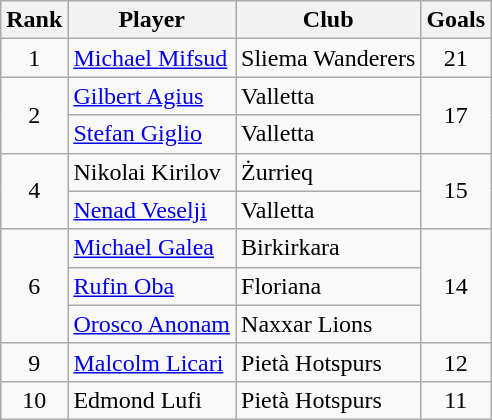<table class="wikitable" style="text-align:center">
<tr>
<th>Rank</th>
<th>Player</th>
<th>Club</th>
<th>Goals</th>
</tr>
<tr>
<td>1</td>
<td align="left"> <a href='#'>Michael Mifsud</a></td>
<td align="left">Sliema Wanderers</td>
<td>21</td>
</tr>
<tr>
<td rowspan="2">2</td>
<td align="left"> <a href='#'>Gilbert Agius</a></td>
<td align="left">Valletta</td>
<td rowspan="2">17</td>
</tr>
<tr>
<td align="left"> <a href='#'>Stefan Giglio</a></td>
<td align="left">Valletta</td>
</tr>
<tr>
<td rowspan="2">4</td>
<td align="left"> Nikolai Kirilov</td>
<td align="left">Żurrieq</td>
<td rowspan="2">15</td>
</tr>
<tr>
<td align="left"> <a href='#'>Nenad Veselji</a></td>
<td align="left">Valletta</td>
</tr>
<tr>
<td rowspan="3">6</td>
<td align="left"> <a href='#'>Michael Galea</a></td>
<td align="left">Birkirkara</td>
<td rowspan="3">14</td>
</tr>
<tr>
<td align="left"> <a href='#'>Rufin Oba</a></td>
<td align="left">Floriana</td>
</tr>
<tr>
<td align="left"> <a href='#'>Orosco Anonam</a></td>
<td align="left">Naxxar Lions</td>
</tr>
<tr>
<td>9</td>
<td align="left"> <a href='#'>Malcolm Licari</a></td>
<td align="left">Pietà Hotspurs</td>
<td>12</td>
</tr>
<tr>
<td>10</td>
<td align="left"> Edmond Lufi</td>
<td align="left">Pietà Hotspurs</td>
<td>11</td>
</tr>
</table>
